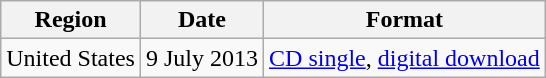<table class="wikitable plainrowheaders">
<tr>
<th scope="col">Region</th>
<th scope="col">Date</th>
<th scope="col">Format</th>
</tr>
<tr>
<td>United States</td>
<td>9 July 2013</td>
<td><a href='#'>CD single</a>, <a href='#'>digital download</a></td>
</tr>
</table>
